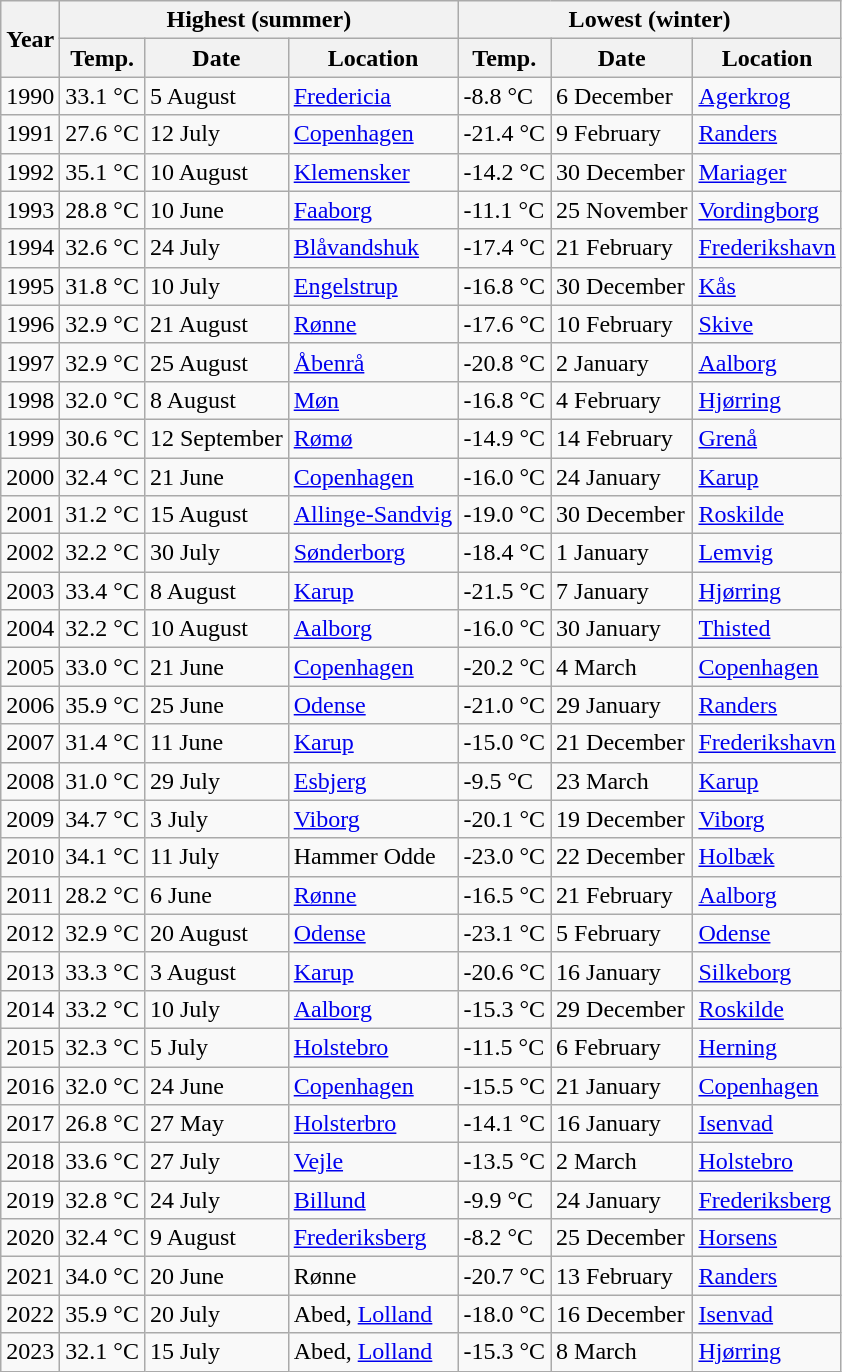<table class=wikitable>
<tr>
<th rowspan=2>Year</th>
<th colspan=3>Highest (summer)</th>
<th colspan=3>Lowest (winter)</th>
</tr>
<tr>
<th>Temp.</th>
<th>Date</th>
<th>Location</th>
<th>Temp.</th>
<th>Date</th>
<th>Location</th>
</tr>
<tr>
<td>1990</td>
<td>33.1 °C</td>
<td>5 August</td>
<td><a href='#'>Fredericia</a></td>
<td>-8.8 °C</td>
<td>6 December</td>
<td><a href='#'>Agerkrog</a></td>
</tr>
<tr>
<td>1991</td>
<td>27.6 °C</td>
<td>12 July</td>
<td><a href='#'>Copenhagen</a></td>
<td>-21.4 °C</td>
<td>9 February</td>
<td><a href='#'>Randers</a></td>
</tr>
<tr>
<td>1992</td>
<td>35.1 °C</td>
<td>10 August</td>
<td><a href='#'>Klemensker</a></td>
<td>-14.2 °C</td>
<td>30 December</td>
<td><a href='#'>Mariager</a></td>
</tr>
<tr>
<td>1993</td>
<td>28.8 °C</td>
<td>10 June</td>
<td><a href='#'>Faaborg</a></td>
<td>-11.1 °C</td>
<td>25 November</td>
<td><a href='#'>Vordingborg</a></td>
</tr>
<tr>
<td>1994</td>
<td>32.6 °C</td>
<td>24 July</td>
<td><a href='#'>Blåvandshuk</a></td>
<td>-17.4 °C</td>
<td>21 February</td>
<td><a href='#'>Frederikshavn</a></td>
</tr>
<tr>
<td>1995</td>
<td>31.8 °C</td>
<td>10 July</td>
<td><a href='#'>Engelstrup</a></td>
<td>-16.8 °C</td>
<td>30 December</td>
<td><a href='#'>Kås</a></td>
</tr>
<tr>
<td>1996</td>
<td>32.9 °C</td>
<td>21 August</td>
<td><a href='#'>Rønne</a></td>
<td>-17.6 °C</td>
<td>10 February</td>
<td><a href='#'>Skive</a></td>
</tr>
<tr>
<td>1997</td>
<td>32.9 °C</td>
<td>25 August</td>
<td><a href='#'>Åbenrå</a></td>
<td>-20.8 °C</td>
<td>2 January</td>
<td><a href='#'>Aalborg</a></td>
</tr>
<tr>
<td>1998</td>
<td>32.0 °C</td>
<td>8 August</td>
<td><a href='#'>Møn</a></td>
<td>-16.8 °C</td>
<td>4 February</td>
<td><a href='#'>Hjørring</a></td>
</tr>
<tr>
<td>1999</td>
<td>30.6 °C</td>
<td>12 September</td>
<td><a href='#'>Rømø</a></td>
<td>-14.9 °C</td>
<td>14 February</td>
<td><a href='#'>Grenå</a></td>
</tr>
<tr>
<td>2000</td>
<td>32.4 °C</td>
<td>21 June</td>
<td><a href='#'>Copenhagen</a></td>
<td>-16.0 °C</td>
<td>24 January</td>
<td><a href='#'>Karup</a></td>
</tr>
<tr>
<td>2001</td>
<td>31.2 °C</td>
<td>15 August</td>
<td><a href='#'>Allinge-Sandvig</a></td>
<td>-19.0 °C</td>
<td>30 December</td>
<td><a href='#'>Roskilde</a></td>
</tr>
<tr>
<td>2002</td>
<td>32.2 °C</td>
<td>30 July</td>
<td><a href='#'>Sønderborg</a></td>
<td>-18.4 °C</td>
<td>1 January</td>
<td><a href='#'>Lemvig</a></td>
</tr>
<tr>
<td>2003</td>
<td>33.4 °C</td>
<td>8 August</td>
<td><a href='#'>Karup</a></td>
<td>-21.5 °C</td>
<td>7 January</td>
<td><a href='#'>Hjørring</a></td>
</tr>
<tr>
<td>2004</td>
<td>32.2 °C</td>
<td>10 August</td>
<td><a href='#'>Aalborg</a></td>
<td>-16.0 °C</td>
<td>30 January</td>
<td><a href='#'>Thisted</a></td>
</tr>
<tr>
<td>2005</td>
<td>33.0 °C</td>
<td>21 June</td>
<td><a href='#'>Copenhagen</a></td>
<td>-20.2 °C</td>
<td>4 March</td>
<td><a href='#'>Copenhagen</a></td>
</tr>
<tr>
<td>2006</td>
<td>35.9 °C</td>
<td>25 June</td>
<td><a href='#'>Odense</a></td>
<td>-21.0 °C</td>
<td>29 January</td>
<td><a href='#'>Randers</a></td>
</tr>
<tr>
<td>2007</td>
<td>31.4 °C</td>
<td>11 June</td>
<td><a href='#'>Karup</a></td>
<td>-15.0 °C</td>
<td>21 December</td>
<td><a href='#'>Frederikshavn</a></td>
</tr>
<tr>
<td>2008</td>
<td>31.0 °C</td>
<td>29 July</td>
<td><a href='#'>Esbjerg</a></td>
<td>-9.5 °C</td>
<td>23 March</td>
<td><a href='#'>Karup</a></td>
</tr>
<tr>
<td>2009</td>
<td>34.7 °C</td>
<td>3 July</td>
<td><a href='#'>Viborg</a></td>
<td>-20.1 °C</td>
<td>19 December</td>
<td><a href='#'>Viborg</a></td>
</tr>
<tr>
<td>2010</td>
<td>34.1 °C</td>
<td>11 July</td>
<td>Hammer Odde</td>
<td>-23.0 °C</td>
<td>22 December</td>
<td><a href='#'>Holbæk</a></td>
</tr>
<tr>
<td>2011</td>
<td>28.2 °C</td>
<td>6 June</td>
<td><a href='#'>Rønne</a></td>
<td>-16.5 °C</td>
<td>21 February</td>
<td><a href='#'>Aalborg</a></td>
</tr>
<tr>
<td>2012</td>
<td>32.9 °C</td>
<td>20 August</td>
<td><a href='#'>Odense</a></td>
<td>-23.1 °C</td>
<td>5 February</td>
<td><a href='#'>Odense</a></td>
</tr>
<tr>
<td>2013</td>
<td>33.3 °C</td>
<td>3 August</td>
<td><a href='#'>Karup</a></td>
<td>-20.6 °C</td>
<td>16 January</td>
<td><a href='#'>Silkeborg</a></td>
</tr>
<tr>
<td>2014</td>
<td>33.2 °C</td>
<td>10 July</td>
<td><a href='#'>Aalborg</a></td>
<td>-15.3 °C</td>
<td>29 December</td>
<td><a href='#'>Roskilde</a></td>
</tr>
<tr>
<td>2015</td>
<td>32.3 °C</td>
<td>5 July</td>
<td><a href='#'>Holstebro</a></td>
<td>-11.5 °C</td>
<td>6 February</td>
<td><a href='#'>Herning</a></td>
</tr>
<tr>
<td>2016</td>
<td>32.0 °C</td>
<td>24 June</td>
<td><a href='#'>Copenhagen</a></td>
<td>-15.5 °C</td>
<td>21 January</td>
<td><a href='#'>Copenhagen</a></td>
</tr>
<tr>
<td>2017</td>
<td>26.8 °C</td>
<td>27 May</td>
<td><a href='#'>Holsterbro</a></td>
<td>-14.1 °C</td>
<td>16 January</td>
<td><a href='#'>Isenvad</a></td>
</tr>
<tr>
<td>2018</td>
<td>33.6 °C</td>
<td>27 July</td>
<td><a href='#'>Vejle</a></td>
<td>-13.5 °C</td>
<td>2 March</td>
<td><a href='#'>Holstebro</a></td>
</tr>
<tr>
<td>2019</td>
<td>32.8 °C</td>
<td>24 July</td>
<td><a href='#'>Billund</a></td>
<td>-9.9 °C</td>
<td>24 January</td>
<td><a href='#'>Frederiksberg</a></td>
</tr>
<tr>
<td>2020</td>
<td>32.4 °C</td>
<td>9 August</td>
<td><a href='#'>Frederiksberg</a></td>
<td>-8.2 °C</td>
<td>25 December</td>
<td><a href='#'>Horsens</a></td>
</tr>
<tr>
<td>2021</td>
<td>34.0 °C</td>
<td>20 June</td>
<td>Rønne</td>
<td>-20.7 °C</td>
<td>13 February</td>
<td><a href='#'>Randers</a></td>
</tr>
<tr>
<td>2022</td>
<td>35.9 °C</td>
<td>20 July</td>
<td>Abed, <a href='#'>Lolland</a></td>
<td>-18.0 °C</td>
<td>16 December</td>
<td><a href='#'>Isenvad</a></td>
</tr>
<tr>
<td>2023</td>
<td>32.1 °C</td>
<td>15 July</td>
<td>Abed, <a href='#'>Lolland</a></td>
<td>-15.3 °C</td>
<td>8 March</td>
<td><a href='#'>Hjørring</a></td>
</tr>
</table>
